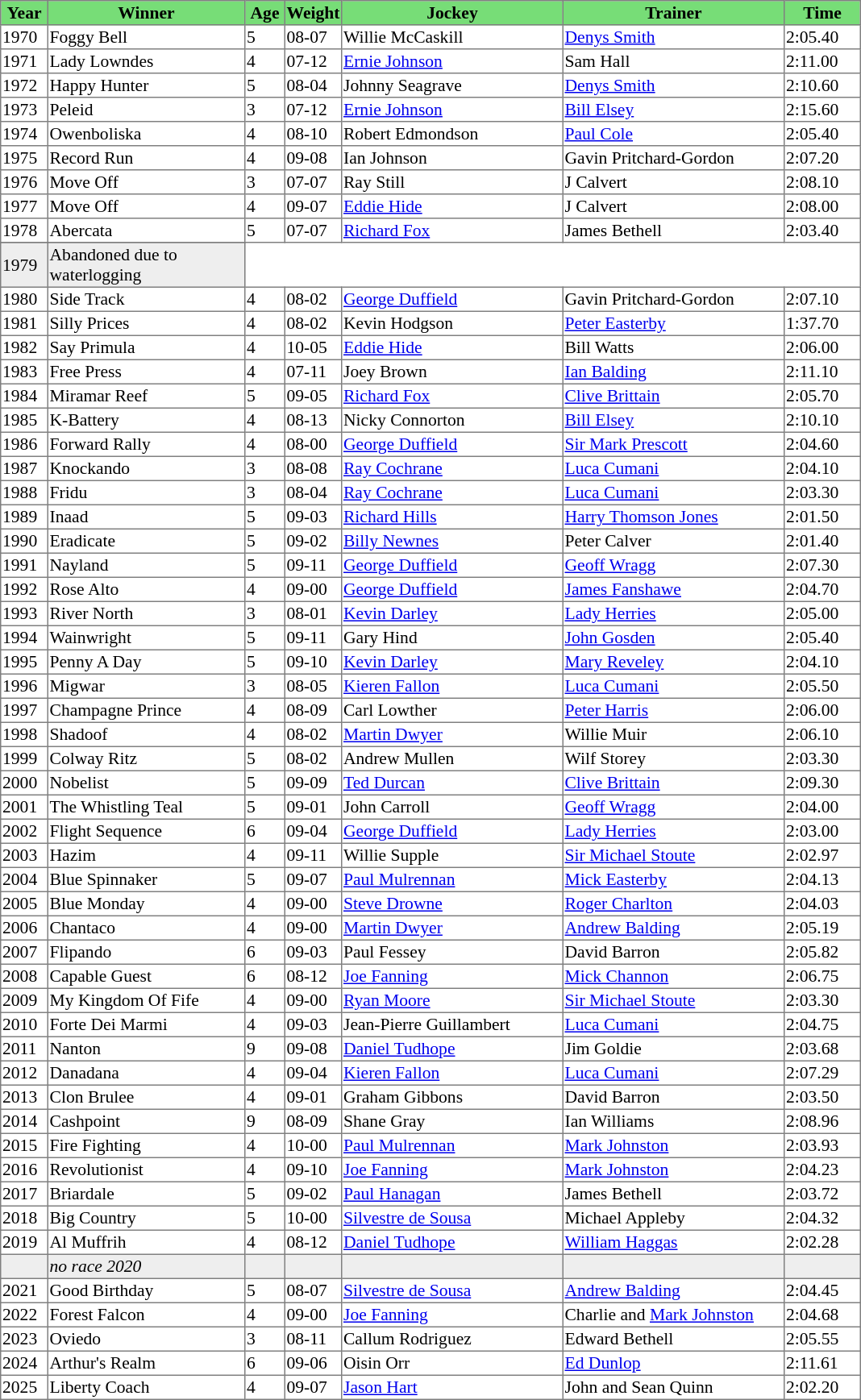<table class = "sortable" | border="1" style="border-collapse: collapse; font-size:90%">
<tr bgcolor="#77dd77" align="center">
<th style="width:36px"><strong>Year</strong></th>
<th style="width:160px"><strong>Winner</strong></th>
<th style="width:30px"><strong>Age</strong></th>
<th style="width:40px"><strong>Weight</strong></th>
<th style="width:180px"><strong>Jockey</strong></th>
<th style="width:180px"><strong>Trainer</strong></th>
<th style="width:60px"><strong>Time</strong></th>
</tr>
<tr>
<td>1970</td>
<td>Foggy Bell</td>
<td>5</td>
<td>08-07</td>
<td>Willie McCaskill</td>
<td><a href='#'>Denys Smith</a></td>
<td>2:05.40</td>
</tr>
<tr>
<td>1971</td>
<td>Lady Lowndes</td>
<td>4</td>
<td>07-12</td>
<td><a href='#'>Ernie Johnson</a></td>
<td>Sam Hall</td>
<td>2:11.00</td>
</tr>
<tr>
<td>1972</td>
<td>Happy Hunter</td>
<td>5</td>
<td>08-04</td>
<td>Johnny Seagrave</td>
<td><a href='#'>Denys Smith</a></td>
<td>2:10.60</td>
</tr>
<tr>
<td>1973</td>
<td>Peleid</td>
<td>3</td>
<td>07-12</td>
<td><a href='#'>Ernie Johnson</a></td>
<td><a href='#'>Bill Elsey</a></td>
<td>2:15.60</td>
</tr>
<tr>
<td>1974</td>
<td>Owenboliska</td>
<td>4</td>
<td>08-10</td>
<td>Robert Edmondson</td>
<td><a href='#'>Paul Cole</a></td>
<td>2:05.40</td>
</tr>
<tr>
<td>1975</td>
<td>Record Run</td>
<td>4</td>
<td>09-08</td>
<td>Ian Johnson</td>
<td>Gavin Pritchard-Gordon</td>
<td>2:07.20</td>
</tr>
<tr>
<td>1976</td>
<td>Move Off</td>
<td>3</td>
<td>07-07</td>
<td>Ray Still</td>
<td>J Calvert</td>
<td>2:08.10</td>
</tr>
<tr>
<td>1977</td>
<td>Move Off</td>
<td>4</td>
<td>09-07</td>
<td><a href='#'>Eddie Hide</a></td>
<td>J Calvert</td>
<td>2:08.00</td>
</tr>
<tr>
<td>1978</td>
<td>Abercata</td>
<td>5</td>
<td>07-07</td>
<td><a href='#'>Richard Fox</a></td>
<td>James Bethell</td>
<td>2:03.40</td>
</tr>
<tr>
</tr>
<tr bgcolor="#eeeeee">
<td>1979<td>Abandoned due to waterlogging</td></td>
</tr>
<tr>
<td>1980</td>
<td>Side Track</td>
<td>4</td>
<td>08-02</td>
<td><a href='#'>George Duffield</a></td>
<td>Gavin Pritchard-Gordon</td>
<td>2:07.10</td>
</tr>
<tr>
<td>1981</td>
<td>Silly Prices</td>
<td>4</td>
<td>08-02</td>
<td>Kevin Hodgson</td>
<td><a href='#'>Peter Easterby</a></td>
<td>1:37.70</td>
</tr>
<tr>
<td>1982</td>
<td>Say Primula</td>
<td>4</td>
<td>10-05</td>
<td><a href='#'>Eddie Hide</a></td>
<td>Bill Watts</td>
<td>2:06.00</td>
</tr>
<tr>
<td>1983</td>
<td>Free Press</td>
<td>4</td>
<td>07-11</td>
<td>Joey Brown</td>
<td><a href='#'>Ian Balding</a></td>
<td>2:11.10</td>
</tr>
<tr>
<td>1984</td>
<td>Miramar Reef</td>
<td>5</td>
<td>09-05</td>
<td><a href='#'>Richard Fox</a></td>
<td><a href='#'>Clive Brittain</a></td>
<td>2:05.70</td>
</tr>
<tr>
<td>1985</td>
<td>K-Battery</td>
<td>4</td>
<td>08-13</td>
<td>Nicky Connorton</td>
<td><a href='#'>Bill Elsey</a></td>
<td>2:10.10</td>
</tr>
<tr>
<td>1986</td>
<td>Forward Rally</td>
<td>4</td>
<td>08-00</td>
<td><a href='#'>George Duffield</a></td>
<td><a href='#'>Sir Mark Prescott</a></td>
<td>2:04.60</td>
</tr>
<tr>
<td>1987</td>
<td>Knockando</td>
<td>3</td>
<td>08-08</td>
<td><a href='#'>Ray Cochrane</a></td>
<td><a href='#'>Luca Cumani</a></td>
<td>2:04.10</td>
</tr>
<tr>
<td>1988</td>
<td>Fridu</td>
<td>3</td>
<td>08-04</td>
<td><a href='#'>Ray Cochrane</a></td>
<td><a href='#'>Luca Cumani</a></td>
<td>2:03.30</td>
</tr>
<tr>
<td>1989</td>
<td>Inaad</td>
<td>5</td>
<td>09-03</td>
<td><a href='#'>Richard Hills</a></td>
<td><a href='#'>Harry Thomson Jones</a></td>
<td>2:01.50</td>
</tr>
<tr>
<td>1990</td>
<td>Eradicate</td>
<td>5</td>
<td>09-02</td>
<td><a href='#'>Billy Newnes</a></td>
<td>Peter Calver</td>
<td>2:01.40</td>
</tr>
<tr>
<td>1991</td>
<td>Nayland</td>
<td>5</td>
<td>09-11</td>
<td><a href='#'>George Duffield</a></td>
<td><a href='#'>Geoff Wragg</a></td>
<td>2:07.30</td>
</tr>
<tr>
<td>1992</td>
<td>Rose Alto</td>
<td>4</td>
<td>09-00</td>
<td><a href='#'>George Duffield</a></td>
<td><a href='#'>James Fanshawe</a></td>
<td>2:04.70</td>
</tr>
<tr>
<td>1993</td>
<td>River North</td>
<td>3</td>
<td>08-01</td>
<td><a href='#'>Kevin Darley</a></td>
<td><a href='#'>Lady Herries</a></td>
<td>2:05.00</td>
</tr>
<tr>
<td>1994</td>
<td>Wainwright</td>
<td>5</td>
<td>09-11</td>
<td>Gary Hind</td>
<td><a href='#'>John Gosden</a></td>
<td>2:05.40</td>
</tr>
<tr>
<td>1995</td>
<td>Penny A Day</td>
<td>5</td>
<td>09-10</td>
<td><a href='#'>Kevin Darley</a></td>
<td><a href='#'>Mary Reveley</a></td>
<td>2:04.10</td>
</tr>
<tr>
<td>1996</td>
<td>Migwar</td>
<td>3</td>
<td>08-05</td>
<td><a href='#'>Kieren Fallon</a></td>
<td><a href='#'>Luca Cumani</a></td>
<td>2:05.50</td>
</tr>
<tr>
<td>1997</td>
<td>Champagne Prince</td>
<td>4</td>
<td>08-09</td>
<td>Carl Lowther</td>
<td><a href='#'>Peter Harris</a></td>
<td>2:06.00</td>
</tr>
<tr>
<td>1998</td>
<td>Shadoof</td>
<td>4</td>
<td>08-02</td>
<td><a href='#'>Martin Dwyer</a></td>
<td>Willie Muir</td>
<td>2:06.10</td>
</tr>
<tr>
<td>1999</td>
<td>Colway Ritz</td>
<td>5</td>
<td>08-02</td>
<td>Andrew Mullen</td>
<td>Wilf Storey</td>
<td>2:03.30</td>
</tr>
<tr>
<td>2000</td>
<td>Nobelist</td>
<td>5</td>
<td>09-09</td>
<td><a href='#'>Ted Durcan</a></td>
<td><a href='#'>Clive Brittain</a></td>
<td>2:09.30</td>
</tr>
<tr>
<td>2001</td>
<td>The Whistling Teal</td>
<td>5</td>
<td>09-01</td>
<td>John Carroll</td>
<td><a href='#'>Geoff Wragg</a></td>
<td>2:04.00</td>
</tr>
<tr>
<td>2002</td>
<td>Flight Sequence</td>
<td>6</td>
<td>09-04</td>
<td><a href='#'>George Duffield</a></td>
<td><a href='#'>Lady Herries</a></td>
<td>2:03.00</td>
</tr>
<tr>
<td>2003</td>
<td>Hazim</td>
<td>4</td>
<td>09-11</td>
<td>Willie Supple</td>
<td><a href='#'>Sir Michael Stoute</a></td>
<td>2:02.97</td>
</tr>
<tr>
<td>2004</td>
<td>Blue Spinnaker</td>
<td>5</td>
<td>09-07</td>
<td><a href='#'>Paul Mulrennan</a></td>
<td><a href='#'>Mick Easterby</a></td>
<td>2:04.13</td>
</tr>
<tr>
<td>2005</td>
<td>Blue Monday</td>
<td>4</td>
<td>09-00</td>
<td><a href='#'>Steve Drowne</a></td>
<td><a href='#'>Roger Charlton</a></td>
<td>2:04.03</td>
</tr>
<tr>
<td>2006</td>
<td>Chantaco</td>
<td>4</td>
<td>09-00</td>
<td><a href='#'>Martin Dwyer</a></td>
<td><a href='#'>Andrew Balding</a></td>
<td>2:05.19</td>
</tr>
<tr>
<td>2007</td>
<td>Flipando</td>
<td>6</td>
<td>09-03</td>
<td>Paul Fessey</td>
<td>David Barron</td>
<td>2:05.82</td>
</tr>
<tr>
<td>2008</td>
<td>Capable Guest</td>
<td>6</td>
<td>08-12</td>
<td><a href='#'>Joe Fanning</a></td>
<td><a href='#'>Mick Channon</a></td>
<td>2:06.75</td>
</tr>
<tr>
<td>2009</td>
<td>My Kingdom Of Fife</td>
<td>4</td>
<td>09-00</td>
<td><a href='#'>Ryan Moore</a></td>
<td><a href='#'>Sir Michael Stoute</a></td>
<td>2:03.30</td>
</tr>
<tr>
<td>2010</td>
<td>Forte Dei Marmi</td>
<td>4</td>
<td>09-03</td>
<td>Jean-Pierre Guillambert</td>
<td><a href='#'>Luca Cumani</a></td>
<td>2:04.75</td>
</tr>
<tr>
<td>2011</td>
<td>Nanton</td>
<td>9</td>
<td>09-08</td>
<td><a href='#'>Daniel Tudhope</a></td>
<td>Jim Goldie</td>
<td>2:03.68</td>
</tr>
<tr>
<td>2012</td>
<td>Danadana</td>
<td>4</td>
<td>09-04</td>
<td><a href='#'>Kieren Fallon</a></td>
<td><a href='#'>Luca Cumani</a></td>
<td>2:07.29</td>
</tr>
<tr>
<td>2013</td>
<td>Clon Brulee</td>
<td>4</td>
<td>09-01</td>
<td>Graham Gibbons</td>
<td>David Barron</td>
<td>2:03.50</td>
</tr>
<tr>
<td>2014</td>
<td>Cashpoint</td>
<td>9</td>
<td>08-09</td>
<td>Shane Gray</td>
<td>Ian Williams</td>
<td>2:08.96</td>
</tr>
<tr>
<td>2015</td>
<td>Fire Fighting</td>
<td>4</td>
<td>10-00</td>
<td><a href='#'>Paul Mulrennan</a></td>
<td><a href='#'>Mark Johnston</a></td>
<td>2:03.93</td>
</tr>
<tr>
<td>2016</td>
<td>Revolutionist</td>
<td>4</td>
<td>09-10</td>
<td><a href='#'>Joe Fanning</a></td>
<td><a href='#'>Mark Johnston</a></td>
<td>2:04.23</td>
</tr>
<tr>
<td>2017</td>
<td>Briardale</td>
<td>5</td>
<td>09-02</td>
<td><a href='#'>Paul Hanagan</a></td>
<td>James Bethell</td>
<td>2:03.72</td>
</tr>
<tr>
<td>2018</td>
<td>Big Country</td>
<td>5</td>
<td>10-00</td>
<td><a href='#'>Silvestre de Sousa</a></td>
<td>Michael Appleby</td>
<td>2:04.32</td>
</tr>
<tr>
<td>2019</td>
<td>Al Muffrih</td>
<td>4</td>
<td>08-12</td>
<td><a href='#'>Daniel Tudhope</a></td>
<td><a href='#'>William Haggas</a></td>
<td>2:02.28</td>
</tr>
<tr bgcolor="#eeeeee">
<td data-sort-value="2020"></td>
<td><em>no race 2020</em> </td>
<td></td>
<td></td>
<td></td>
<td></td>
<td></td>
</tr>
<tr>
<td>2021</td>
<td>Good Birthday</td>
<td>5</td>
<td>08-07</td>
<td><a href='#'>Silvestre de Sousa</a></td>
<td><a href='#'>Andrew Balding</a></td>
<td>2:04.45</td>
</tr>
<tr>
<td>2022</td>
<td>Forest Falcon</td>
<td>4</td>
<td>09-00</td>
<td><a href='#'>Joe Fanning</a></td>
<td>Charlie and <a href='#'>Mark Johnston</a></td>
<td>2:04.68</td>
</tr>
<tr>
<td>2023</td>
<td>Oviedo</td>
<td>3</td>
<td>08-11</td>
<td>Callum Rodriguez</td>
<td>Edward Bethell</td>
<td>2:05.55</td>
</tr>
<tr>
<td>2024</td>
<td>Arthur's Realm</td>
<td>6</td>
<td>09-06</td>
<td>Oisin Orr</td>
<td><a href='#'>Ed Dunlop</a></td>
<td>2:11.61</td>
</tr>
<tr>
<td>2025</td>
<td>Liberty Coach</td>
<td>4</td>
<td>09-07</td>
<td><a href='#'>Jason Hart</a></td>
<td>John and Sean Quinn</td>
<td>2:02.20</td>
</tr>
</table>
